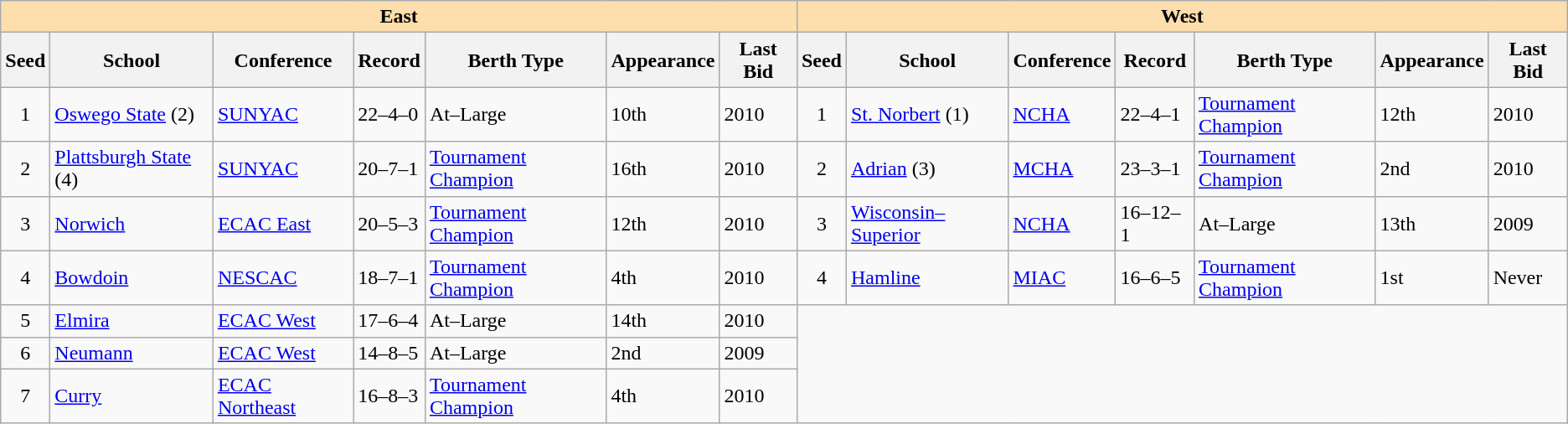<table class="wikitable">
<tr>
<th colspan="7" style="background:#ffdead;">East</th>
<th colspan="7" style="background:#ffdead;">West</th>
</tr>
<tr>
<th>Seed</th>
<th>School</th>
<th>Conference</th>
<th>Record</th>
<th>Berth Type</th>
<th>Appearance</th>
<th>Last Bid</th>
<th>Seed</th>
<th>School</th>
<th>Conference</th>
<th>Record</th>
<th>Berth Type</th>
<th>Appearance</th>
<th>Last Bid</th>
</tr>
<tr>
<td align=center>1</td>
<td><a href='#'>Oswego State</a> (2)</td>
<td><a href='#'>SUNYAC</a></td>
<td>22–4–0</td>
<td>At–Large</td>
<td>10th</td>
<td>2010</td>
<td align=center>1</td>
<td><a href='#'>St. Norbert</a> (1)</td>
<td><a href='#'>NCHA</a></td>
<td>22–4–1</td>
<td><a href='#'>Tournament Champion</a></td>
<td>12th</td>
<td>2010</td>
</tr>
<tr>
<td align=center>2</td>
<td><a href='#'>Plattsburgh State</a> (4)</td>
<td><a href='#'>SUNYAC</a></td>
<td>20–7–1</td>
<td><a href='#'>Tournament Champion</a></td>
<td>16th</td>
<td>2010</td>
<td align=center>2</td>
<td><a href='#'>Adrian</a> (3)</td>
<td><a href='#'>MCHA</a></td>
<td>23–3–1</td>
<td><a href='#'>Tournament Champion</a></td>
<td>2nd</td>
<td>2010</td>
</tr>
<tr>
<td align=center>3</td>
<td><a href='#'>Norwich</a></td>
<td><a href='#'>ECAC East</a></td>
<td>20–5–3</td>
<td><a href='#'>Tournament Champion</a></td>
<td>12th</td>
<td>2010</td>
<td align=center>3</td>
<td><a href='#'>Wisconsin–Superior</a></td>
<td><a href='#'>NCHA</a></td>
<td>16–12–1</td>
<td>At–Large</td>
<td>13th</td>
<td>2009</td>
</tr>
<tr>
<td align=center>4</td>
<td><a href='#'>Bowdoin</a></td>
<td><a href='#'>NESCAC</a></td>
<td>18–7–1</td>
<td><a href='#'>Tournament Champion</a></td>
<td>4th</td>
<td>2010</td>
<td align=center>4</td>
<td><a href='#'>Hamline</a></td>
<td><a href='#'>MIAC</a></td>
<td>16–6–5</td>
<td><a href='#'>Tournament Champion</a></td>
<td>1st</td>
<td>Never</td>
</tr>
<tr>
<td align=center>5</td>
<td><a href='#'>Elmira</a></td>
<td><a href='#'>ECAC West</a></td>
<td>17–6–4</td>
<td>At–Large</td>
<td>14th</td>
<td>2010</td>
</tr>
<tr>
<td align=center>6</td>
<td><a href='#'>Neumann</a></td>
<td><a href='#'>ECAC West</a></td>
<td>14–8–5</td>
<td>At–Large</td>
<td>2nd</td>
<td>2009</td>
</tr>
<tr>
<td align=center>7</td>
<td><a href='#'>Curry</a></td>
<td><a href='#'>ECAC Northeast</a></td>
<td>16–8–3</td>
<td><a href='#'>Tournament Champion</a></td>
<td>4th</td>
<td>2010</td>
</tr>
</table>
